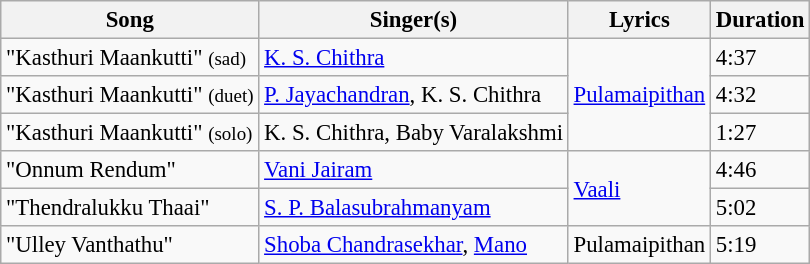<table class="wikitable" style="font-size:95%;">
<tr>
<th>Song</th>
<th>Singer(s)</th>
<th>Lyrics</th>
<th>Duration</th>
</tr>
<tr>
<td>"Kasthuri Maankutti" <small>(sad)</small></td>
<td><a href='#'>K. S. Chithra</a></td>
<td rowspan=3><a href='#'>Pulamaipithan</a></td>
<td>4:37</td>
</tr>
<tr>
<td>"Kasthuri Maankutti" <small>(duet)</small></td>
<td><a href='#'>P. Jayachandran</a>, K. S. Chithra</td>
<td>4:32</td>
</tr>
<tr>
<td>"Kasthuri Maankutti" <small>(solo)</small></td>
<td>K. S. Chithra, Baby Varalakshmi</td>
<td>1:27</td>
</tr>
<tr>
<td>"Onnum Rendum"</td>
<td><a href='#'>Vani Jairam</a></td>
<td rowspan=2><a href='#'>Vaali</a></td>
<td>4:46</td>
</tr>
<tr>
<td>"Thendralukku Thaai"</td>
<td><a href='#'>S. P. Balasubrahmanyam</a></td>
<td>5:02</td>
</tr>
<tr>
<td>"Ulley Vanthathu"</td>
<td><a href='#'>Shoba Chandrasekhar</a>, <a href='#'>Mano</a></td>
<td>Pulamaipithan</td>
<td>5:19</td>
</tr>
</table>
